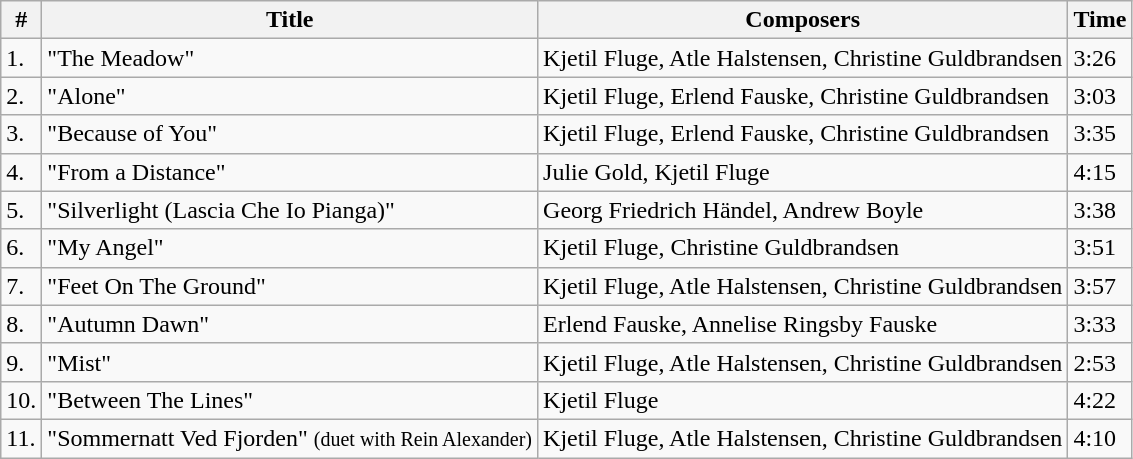<table class="wikitable">
<tr>
<th>#</th>
<th>Title</th>
<th>Composers</th>
<th>Time</th>
</tr>
<tr>
<td>1.</td>
<td>"The Meadow"</td>
<td>Kjetil Fluge, Atle Halstensen, Christine Guldbrandsen</td>
<td>3:26</td>
</tr>
<tr>
<td>2.</td>
<td>"Alone"</td>
<td>Kjetil Fluge, Erlend Fauske, Christine Guldbrandsen</td>
<td>3:03</td>
</tr>
<tr>
<td>3.</td>
<td>"Because of You"</td>
<td>Kjetil Fluge, Erlend Fauske, Christine Guldbrandsen</td>
<td>3:35</td>
</tr>
<tr>
<td>4.</td>
<td>"From a Distance"</td>
<td>Julie Gold, Kjetil Fluge</td>
<td>4:15</td>
</tr>
<tr>
<td>5.</td>
<td>"Silverlight (Lascia Che Io Pianga)"</td>
<td>Georg Friedrich Händel, Andrew Boyle</td>
<td>3:38</td>
</tr>
<tr>
<td>6.</td>
<td>"My Angel"</td>
<td>Kjetil Fluge, Christine Guldbrandsen</td>
<td>3:51</td>
</tr>
<tr>
<td>7.</td>
<td>"Feet On The Ground"</td>
<td>Kjetil Fluge, Atle Halstensen, Christine Guldbrandsen</td>
<td>3:57</td>
</tr>
<tr>
<td>8.</td>
<td>"Autumn Dawn"</td>
<td>Erlend Fauske, Annelise Ringsby Fauske</td>
<td>3:33</td>
</tr>
<tr>
<td>9.</td>
<td>"Mist"</td>
<td>Kjetil Fluge, Atle Halstensen, Christine Guldbrandsen</td>
<td>2:53</td>
</tr>
<tr>
<td>10.</td>
<td>"Between The Lines"</td>
<td>Kjetil Fluge</td>
<td>4:22</td>
</tr>
<tr>
<td>11.</td>
<td>"Sommernatt Ved Fjorden" <small>(duet with Rein Alexander)</small></td>
<td>Kjetil Fluge, Atle Halstensen, Christine Guldbrandsen</td>
<td>4:10</td>
</tr>
</table>
